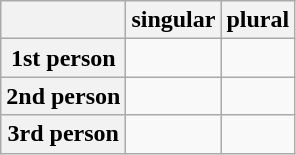<table class="wikitable">
<tr>
<th></th>
<th>singular</th>
<th>plural</th>
</tr>
<tr>
<th>1st person</th>
<td> </td>
<td> </td>
</tr>
<tr>
<th>2nd person</th>
<td> </td>
<td> </td>
</tr>
<tr>
<th>3rd person</th>
<td> </td>
<td> </td>
</tr>
</table>
